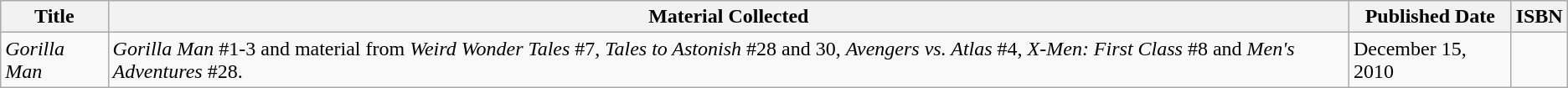<table class="wikitable">
<tr>
<th>Title</th>
<th>Material Collected</th>
<th>Published Date</th>
<th>ISBN</th>
</tr>
<tr>
<td><em>Gorilla Man</em></td>
<td><em>Gorilla Man</em> #1-3 and material from <em>Weird Wonder Tales</em> #7, <em>Tales to Astonish</em> #28 and 30, <em>Avengers vs. Atlas</em> #4, <em>X-Men: First Class</em> #8 and <em>Men's Adventures</em> #28.</td>
<td>December 15, 2010</td>
<td></td>
</tr>
</table>
